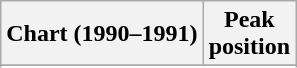<table class="wikitable sortable plainrowheaders" style="text-align:center">
<tr>
<th scope="col">Chart (1990–1991)</th>
<th scope="col">Peak<br>position</th>
</tr>
<tr>
</tr>
<tr>
</tr>
</table>
